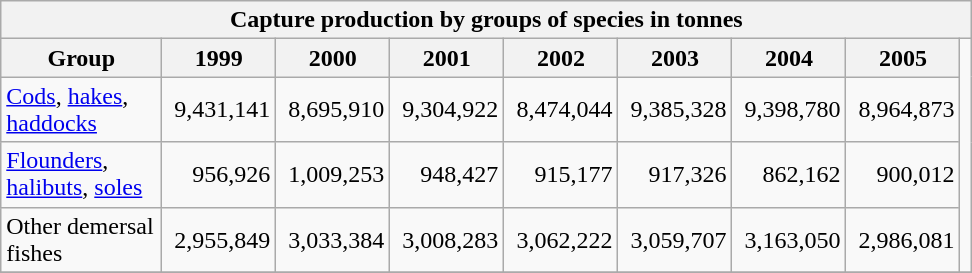<table class="sortable wikitable">
<tr>
<th colspan=9 align="center" width="640px"><strong>Capture production by groups of species in tonnes</strong></th>
</tr>
<tr>
<th width="100">Group</th>
<th>1999</th>
<th>2000</th>
<th>2001</th>
<th>2002</th>
<th>2003</th>
<th>2004</th>
<th>2005</th>
<td rowspan=4></td>
</tr>
<tr>
<td><a href='#'>Cods</a>, <a href='#'>hakes</a>, <a href='#'>haddocks</a></td>
<td align="right">9,431,141</td>
<td align="right">8,695,910</td>
<td align="right">9,304,922</td>
<td align="right">8,474,044</td>
<td align="right">9,385,328</td>
<td align="right">9,398,780</td>
<td align="right">8,964,873</td>
</tr>
<tr>
<td><a href='#'>Flounders</a>, <a href='#'>halibuts</a>, <a href='#'>soles</a></td>
<td align="right">956,926</td>
<td align="right">1,009,253</td>
<td align="right">948,427</td>
<td align="right">915,177</td>
<td align="right">917,326</td>
<td align="right">862,162</td>
<td align="right">900,012</td>
</tr>
<tr>
<td>Other demersal fishes</td>
<td align="right">2,955,849</td>
<td align="right">3,033,384</td>
<td align="right">3,008,283</td>
<td align="right">3,062,222</td>
<td align="right">3,059,707</td>
<td align="right">3,163,050</td>
<td align="right">2,986,081</td>
</tr>
<tr>
</tr>
</table>
